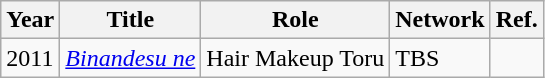<table class="wikitable">
<tr>
<th>Year</th>
<th>Title</th>
<th>Role</th>
<th>Network</th>
<th>Ref.</th>
</tr>
<tr>
<td>2011</td>
<td><em><a href='#'>Binandesu ne</a></em></td>
<td>Hair Makeup Toru</td>
<td>TBS</td>
<td></td>
</tr>
</table>
